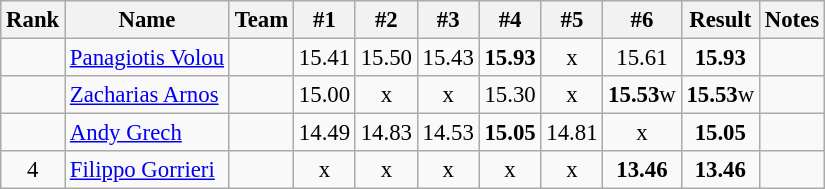<table class="wikitable sortable" style="text-align:center; font-size:95%">
<tr>
<th>Rank</th>
<th>Name</th>
<th>Team</th>
<th>#1</th>
<th>#2</th>
<th>#3</th>
<th>#4</th>
<th>#5</th>
<th>#6</th>
<th>Result</th>
<th>Notes</th>
</tr>
<tr>
<td></td>
<td align="left"><a href='#'>Panagiotis Volou</a></td>
<td align=left></td>
<td>15.41</td>
<td>15.50</td>
<td>15.43</td>
<td><strong>15.93</strong></td>
<td>x</td>
<td>15.61</td>
<td><strong>15.93</strong></td>
<td></td>
</tr>
<tr>
<td></td>
<td align="left"><a href='#'>Zacharias Arnos</a></td>
<td align=left></td>
<td>15.00</td>
<td>x</td>
<td>x</td>
<td>15.30</td>
<td>x</td>
<td><strong>15.53</strong>w</td>
<td><strong>15.53</strong>w</td>
<td></td>
</tr>
<tr>
<td></td>
<td align="left"><a href='#'>Andy Grech</a></td>
<td align=left></td>
<td>14.49</td>
<td>14.83</td>
<td>14.53</td>
<td><strong>15.05</strong></td>
<td>14.81</td>
<td>x</td>
<td><strong>15.05</strong></td>
<td></td>
</tr>
<tr>
<td>4</td>
<td align="left"><a href='#'>Filippo Gorrieri</a></td>
<td align=left></td>
<td>x</td>
<td>x</td>
<td>x</td>
<td>x</td>
<td>x</td>
<td><strong>13.46</strong></td>
<td><strong>13.46</strong></td>
<td></td>
</tr>
</table>
